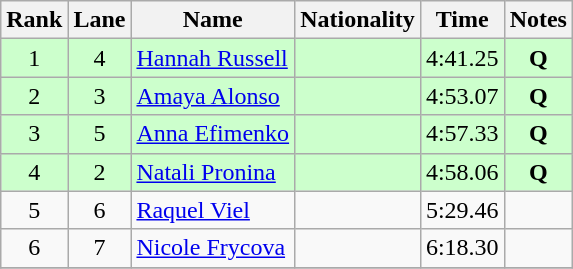<table class="wikitable">
<tr>
<th>Rank</th>
<th>Lane</th>
<th>Name</th>
<th>Nationality</th>
<th>Time</th>
<th>Notes</th>
</tr>
<tr bgcolor=ccffcc>
<td align=center>1</td>
<td align=center>4</td>
<td><a href='#'>Hannah Russell</a></td>
<td></td>
<td align=center>4:41.25</td>
<td align=center><strong>Q</strong></td>
</tr>
<tr bgcolor=ccffcc>
<td align=center>2</td>
<td align=center>3</td>
<td><a href='#'>Amaya Alonso</a></td>
<td></td>
<td align=center>4:53.07</td>
<td align=center><strong>Q</strong></td>
</tr>
<tr bgcolor=ccffcc>
<td align=center>3</td>
<td align=center>5</td>
<td><a href='#'>Anna Efimenko</a></td>
<td></td>
<td align=center>4:57.33</td>
<td align=center><strong>Q</strong></td>
</tr>
<tr bgcolor=ccffcc>
<td align=center>4</td>
<td align=center>2</td>
<td><a href='#'>Natali Pronina</a></td>
<td></td>
<td align=center>4:58.06</td>
<td align=center><strong>Q</strong></td>
</tr>
<tr>
<td align=center>5</td>
<td align=center>6</td>
<td><a href='#'>Raquel Viel</a></td>
<td></td>
<td align=center>5:29.46</td>
<td align=center></td>
</tr>
<tr>
<td align=center>6</td>
<td align=center>7</td>
<td><a href='#'>Nicole Frycova</a></td>
<td></td>
<td align=center>6:18.30</td>
<td align=center></td>
</tr>
<tr>
</tr>
</table>
